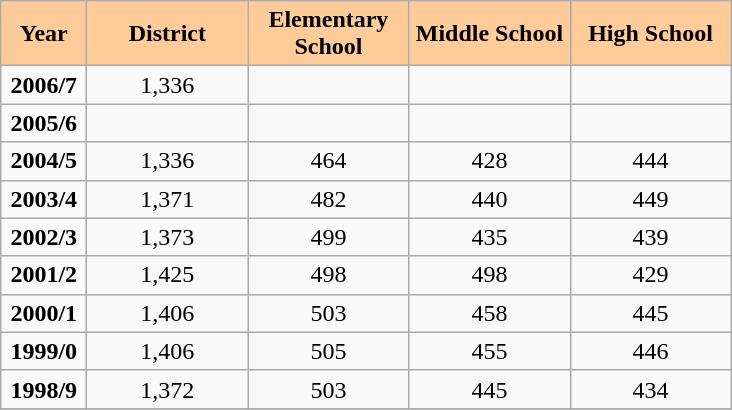<table border="1" cellpadding="3" style="text-align:center" class="wikitable">
<tr>
<th width="50"  style="background:#FFCC99;">Year</th>
<th width="100" style="background:#FFCC99;">District</th>
<th width="100" style="background:#FFCC99;">Elementary School</th>
<th width="100" style="background:#FFCC99;">Middle School</th>
<th width="100" style="background:#FFCC99;">High School</th>
</tr>
<tr>
<td><strong>2006/7</strong></td>
<td>1,336</td>
<td></td>
<td></td>
<td></td>
</tr>
<tr>
<td><strong>2005/6</strong></td>
<td></td>
<td></td>
<td></td>
<td></td>
</tr>
<tr>
<td><strong>2004/5</strong></td>
<td>1,336</td>
<td>464</td>
<td>428</td>
<td>444</td>
</tr>
<tr>
<td><strong>2003/4</strong></td>
<td>1,371</td>
<td>482</td>
<td>440</td>
<td>449</td>
</tr>
<tr>
<td><strong>2002/3</strong></td>
<td>1,373</td>
<td>499</td>
<td>435</td>
<td>439</td>
</tr>
<tr>
<td><strong>2001/2</strong></td>
<td>1,425</td>
<td>498</td>
<td>498</td>
<td>429</td>
</tr>
<tr>
<td><strong>2000/1</strong></td>
<td>1,406</td>
<td>503</td>
<td>458</td>
<td>445</td>
</tr>
<tr>
<td><strong>1999/0</strong></td>
<td>1,406</td>
<td>505</td>
<td>455</td>
<td>446</td>
</tr>
<tr>
<td><strong>1998/9</strong></td>
<td>1,372</td>
<td>503</td>
<td>445</td>
<td>434</td>
</tr>
<tr>
</tr>
</table>
